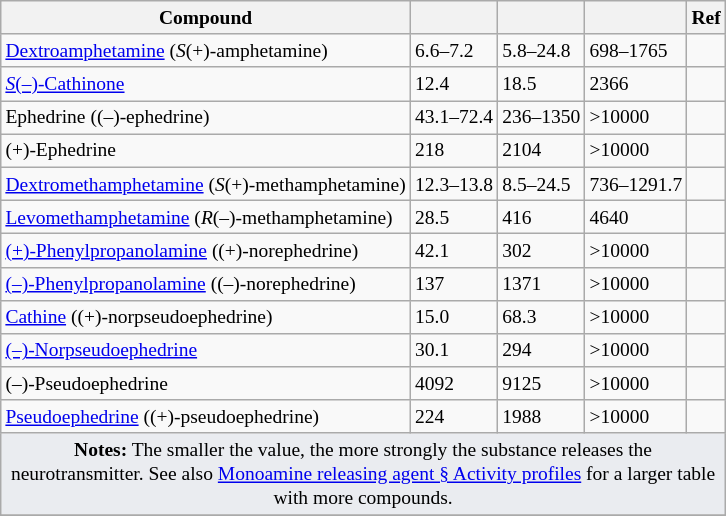<table class="wikitable sortable floatright" style="font-size:small;">
<tr>
<th>Compound</th>
<th data-sort-type="number"></th>
<th data-sort-type="number"></th>
<th data-sort-type="number"></th>
<th>Ref</th>
</tr>
<tr>
<td><a href='#'>Dextroamphetamine</a> (<em>S</em>(+)-amphetamine)</td>
<td>6.6–7.2</td>
<td>5.8–24.8</td>
<td>698–1765</td>
<td></td>
</tr>
<tr>
<td><a href='#'><em>S</em>(–)-Cathinone</a></td>
<td>12.4</td>
<td>18.5</td>
<td>2366</td>
<td></td>
</tr>
<tr>
<td>Ephedrine ((–)-ephedrine)</td>
<td>43.1–72.4</td>
<td>236–1350</td>
<td>>10000</td>
<td></td>
</tr>
<tr>
<td>(+)-Ephedrine</td>
<td>218</td>
<td>2104</td>
<td>>10000</td>
<td></td>
</tr>
<tr>
<td><a href='#'>Dextromethamphetamine</a> (<em>S</em>(+)-methamphetamine)</td>
<td>12.3–13.8</td>
<td>8.5–24.5</td>
<td>736–1291.7</td>
<td></td>
</tr>
<tr>
<td><a href='#'>Levomethamphetamine</a> (<em>R</em>(–)-methamphetamine)</td>
<td>28.5</td>
<td>416</td>
<td>4640</td>
<td></td>
</tr>
<tr>
<td><a href='#'>(+)-Phenylpropanolamine</a> ((+)-norephedrine)</td>
<td>42.1</td>
<td>302</td>
<td>>10000</td>
<td></td>
</tr>
<tr>
<td><a href='#'>(–)-Phenylpropanolamine</a> ((–)-norephedrine)</td>
<td>137</td>
<td>1371</td>
<td>>10000</td>
<td></td>
</tr>
<tr>
<td><a href='#'>Cathine</a> ((+)-norpseudoephedrine)</td>
<td>15.0</td>
<td>68.3</td>
<td>>10000</td>
<td></td>
</tr>
<tr>
<td><a href='#'>(–)-Norpseudoephedrine</a></td>
<td>30.1</td>
<td>294</td>
<td>>10000</td>
<td></td>
</tr>
<tr>
<td>(–)-Pseudoephedrine</td>
<td>4092</td>
<td>9125</td>
<td>>10000</td>
<td></td>
</tr>
<tr>
<td><a href='#'>Pseudoephedrine</a> ((+)-pseudoephedrine)</td>
<td>224</td>
<td>1988</td>
<td>>10000</td>
<td></td>
</tr>
<tr>
<td colspan="7" style="width: 1px; background-color:#eaecf0; text-align: center;"><strong>Notes:</strong> The smaller the value, the more strongly the substance releases the neurotransmitter. See also <a href='#'>Monoamine releasing agent § Activity profiles</a> for a larger table with more compounds.</td>
</tr>
<tr>
</tr>
</table>
